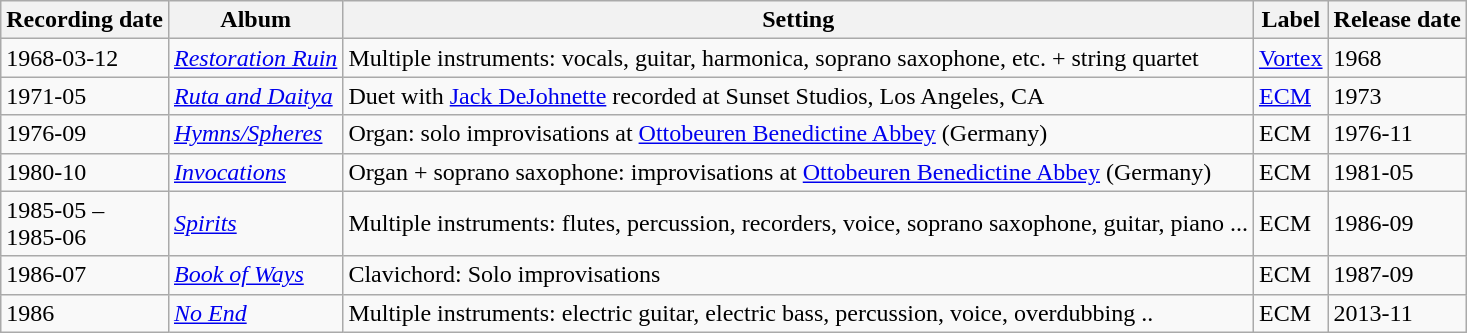<table class="wikitable sortable">
<tr>
<th>Recording date</th>
<th>Album</th>
<th>Setting</th>
<th>Label</th>
<th>Release date</th>
</tr>
<tr>
<td>1968-03-12</td>
<td><em><a href='#'>Restoration Ruin</a></em></td>
<td>Multiple instruments: vocals, guitar, harmonica, soprano saxophone, etc. + string quartet</td>
<td><a href='#'>Vortex</a></td>
<td>1968</td>
</tr>
<tr>
<td>1971-05</td>
<td><em><a href='#'>Ruta and Daitya</a></em></td>
<td>Duet with <a href='#'>Jack DeJohnette</a> recorded at Sunset Studios, Los Angeles, CA</td>
<td><a href='#'>ECM</a></td>
<td>1973</td>
</tr>
<tr>
<td>1976-09</td>
<td><em><a href='#'>Hymns/Spheres</a></em></td>
<td>Organ: solo improvisations at <a href='#'>Ottobeuren Benedictine Abbey</a> (Germany)</td>
<td>ECM</td>
<td>1976-11</td>
</tr>
<tr>
<td>1980-10</td>
<td><em><a href='#'>Invocations</a></em></td>
<td>Organ + soprano saxophone: improvisations at <a href='#'>Ottobeuren Benedictine Abbey</a> (Germany)</td>
<td>ECM</td>
<td>1981-05</td>
</tr>
<tr>
<td>1985-05 – <br>1985-06</td>
<td><em><a href='#'>Spirits</a></em></td>
<td>Multiple instruments: flutes, percussion, recorders, voice, soprano saxophone, guitar, piano ...</td>
<td>ECM</td>
<td>1986-09</td>
</tr>
<tr>
<td>1986-07</td>
<td><em><a href='#'>Book of Ways</a></em></td>
<td>Clavichord: Solo improvisations</td>
<td>ECM</td>
<td>1987-09</td>
</tr>
<tr>
<td>1986</td>
<td><em><a href='#'>No End</a></em></td>
<td>Multiple instruments: electric guitar, electric bass, percussion, voice, overdubbing ..</td>
<td>ECM</td>
<td>2013-11</td>
</tr>
</table>
